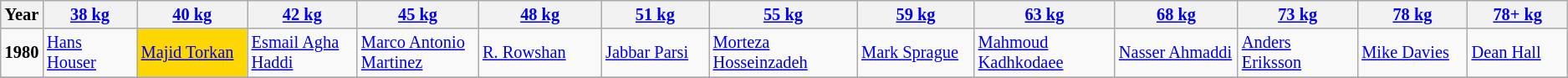<table class="wikitable sortable"  style="font-size: 85%">
<tr>
<th>Year</th>
<th width=200><a href='#'>38 kg</a></th>
<th width=275><a href='#'>40 kg</a></th>
<th width=275><a href='#'>42 kg</a></th>
<th width=275><a href='#'>45 kg</a></th>
<th width=275><a href='#'>48 kg</a></th>
<th width=275><a href='#'>51 kg</a></th>
<th width=275><a href='#'>55 kg</a></th>
<th width=275><a href='#'>59 kg</a></th>
<th width=275><a href='#'>63 kg</a></th>
<th width=275><a href='#'>68 kg</a></th>
<th width=275><a href='#'>73 kg</a></th>
<th width=275><a href='#'>78 kg</a></th>
<th width=275><a href='#'>78+ kg</a></th>
</tr>
<tr>
<td><strong>1980</strong></td>
<td> <a href='#'>Hans Houser</a></td>
<td bgcolor="gold"> <a href='#'>Majid Torkan</a></td>
<td> <a href='#'>Esmail Agha Haddi</a></td>
<td> <a href='#'>Marco Antonio Martinez</a></td>
<td> <a href='#'>R. Rowshan</a></td>
<td> <a href='#'>Jabbar Parsi</a></td>
<td> <a href='#'>Morteza Hosseinzadeh</a></td>
<td> <a href='#'>Mark Sprague</a></td>
<td> <a href='#'>Mahmoud Kadhkodaee</a></td>
<td> <a href='#'>Nasser Ahmaddi</a></td>
<td> <a href='#'>Anders Eriksson</a></td>
<td> <a href='#'>Mike Davies</a></td>
<td> <a href='#'>Dean Hall</a></td>
</tr>
<tr>
</tr>
</table>
